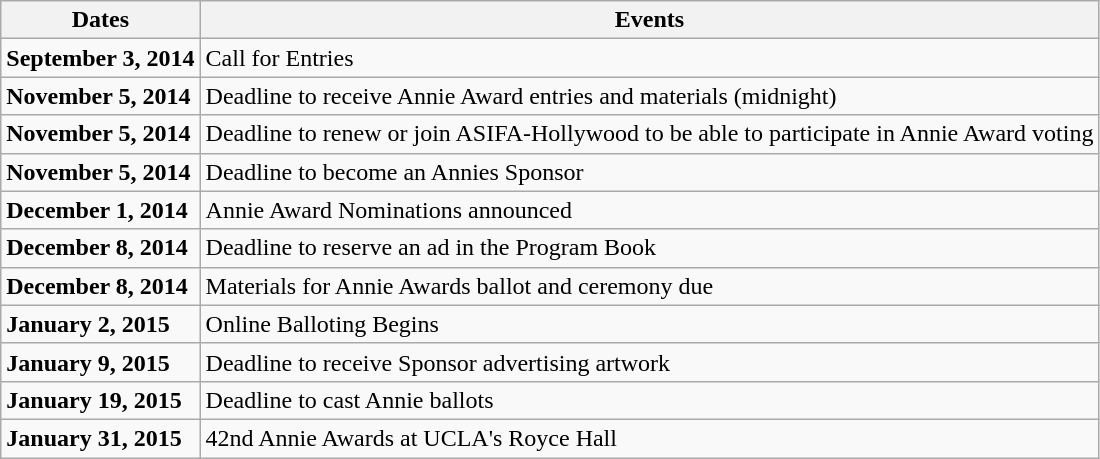<table class="wikitable">
<tr>
<th>Dates</th>
<th>Events</th>
</tr>
<tr>
<td><strong>September 3, 2014</strong></td>
<td>Call for Entries</td>
</tr>
<tr>
<td><strong>November 5, 2014</strong></td>
<td>Deadline to receive Annie Award entries and materials (midnight)</td>
</tr>
<tr>
<td><strong>November 5, 2014</strong></td>
<td>Deadline to renew or join ASIFA-Hollywood to be able to participate in Annie Award voting</td>
</tr>
<tr>
<td><strong>November 5, 2014</strong></td>
<td>Deadline to become an Annies Sponsor</td>
</tr>
<tr>
<td><strong>December 1, 2014</strong></td>
<td>Annie Award Nominations announced</td>
</tr>
<tr>
<td><strong>December 8, 2014</strong></td>
<td>Deadline to reserve an ad in the Program Book</td>
</tr>
<tr>
<td><strong>December 8, 2014</strong></td>
<td>Materials for Annie Awards ballot and ceremony due</td>
</tr>
<tr>
<td><strong>January 2, 2015</strong></td>
<td>Online Balloting Begins</td>
</tr>
<tr>
<td><strong>January 9, 2015</strong></td>
<td>Deadline to receive Sponsor advertising artwork</td>
</tr>
<tr>
<td><strong>January 19, 2015</strong></td>
<td>Deadline to cast Annie ballots</td>
</tr>
<tr>
<td><strong>January 31, 2015</strong></td>
<td>42nd Annie Awards at UCLA's Royce Hall</td>
</tr>
</table>
